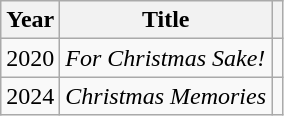<table class="wikitable plainrowheaders" style="margin-right: 0;">
<tr>
<th scope="col">Year</th>
<th scope="col">Title</th>
<th scope="col" class="unsortable"></th>
</tr>
<tr>
<td>2020</td>
<td><em>For Christmas Sake!</em></td>
<td style="text-align: center;"></td>
</tr>
<tr>
<td>2024</td>
<td><em>Christmas Memories</em></td>
<td></td>
</tr>
</table>
